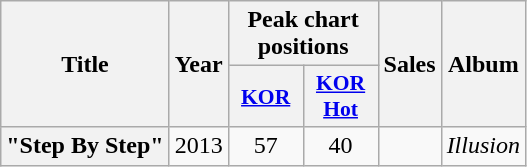<table class="wikitable plainrowheaders" style="text-align:center;">
<tr>
<th scope="col" rowspan="2">Title</th>
<th scope="col" rowspan="2">Year</th>
<th scope="col" colspan="2">Peak chart positions</th>
<th scope="col" rowspan="2">Sales</th>
<th scope="col" rowspan="2">Album</th>
</tr>
<tr>
<th scope="col" style="width:3em;font-size:90%"><a href='#'>KOR</a><br></th>
<th scope="col" style="width:3em;font-size:90%"><a href='#'>KOR Hot</a><br></th>
</tr>
<tr>
<th scope="row">"Step By Step"</th>
<td>2013</td>
<td>57</td>
<td>40</td>
<td></td>
<td><em>Illusion</em></td>
</tr>
</table>
